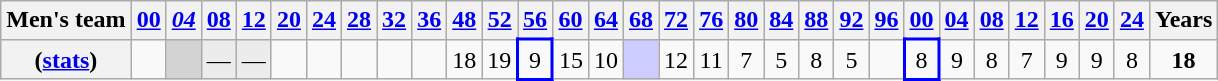<table class="wikitable plainrowheaders sticky-header" style="text-align: center; margin-left: 1em;">
<tr>
<th scope="col">Men's team</th>
<th scope="col"><a href='#'>00</a></th>
<th scope="col"><em><a href='#'>04</a></em></th>
<th scope="col"><a href='#'>08</a></th>
<th scope="col"><a href='#'>12</a></th>
<th scope="col"><a href='#'>20</a></th>
<th scope="col"><a href='#'>24</a></th>
<th scope="col"><a href='#'>28</a></th>
<th scope="col"><a href='#'>32</a></th>
<th scope="col"><a href='#'>36</a></th>
<th scope="col"><a href='#'>48</a></th>
<th scope="col"><a href='#'>52</a></th>
<th scope="col"><a href='#'>56</a></th>
<th scope="col"><a href='#'>60</a></th>
<th scope="col"><a href='#'>64</a></th>
<th scope="col"><a href='#'>68</a></th>
<th scope="col"><a href='#'>72</a></th>
<th scope="col"><a href='#'>76</a></th>
<th scope="col"><a href='#'>80</a></th>
<th scope="col"><a href='#'>84</a></th>
<th scope="col"><a href='#'>88</a></th>
<th scope="col"><a href='#'>92</a></th>
<th scope="col"><a href='#'>96</a></th>
<th scope="col"><a href='#'>00</a></th>
<th scope="col"><a href='#'>04</a></th>
<th scope="col"><a href='#'>08</a></th>
<th scope="col"><a href='#'>12</a></th>
<th scope="col"><a href='#'>16</a></th>
<th scope="col"><a href='#'>20</a></th>
<th scope="col"><a href='#'>24</a></th>
<th scope="col">Years</th>
</tr>
<tr>
<th scope="row"> (<a href='#'>stats</a>)</th>
<td></td>
<td style="background-color: lightgray;"></td>
<td style="background-color: #ececec;">—</td>
<td style="background-color: #ececec;">—</td>
<td></td>
<td></td>
<td></td>
<td></td>
<td></td>
<td>18</td>
<td>19</td>
<td style="border: 2px solid blue;">9</td>
<td>15</td>
<td>10</td>
<td style="background-color: #ccccff;"></td>
<td>12</td>
<td>11</td>
<td>7</td>
<td>5</td>
<td>8</td>
<td>5</td>
<td></td>
<td style="border: 2px solid blue;">8</td>
<td>9</td>
<td>8</td>
<td>7</td>
<td>9</td>
<td>9</td>
<td>8</td>
<td><strong>18</strong></td>
</tr>
</table>
